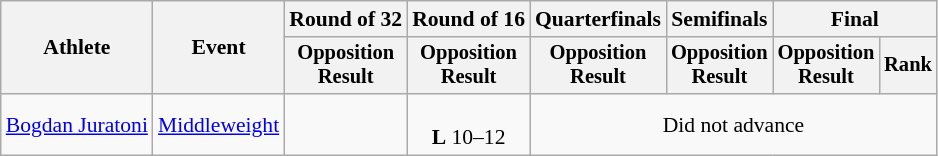<table class="wikitable" style="font-size:90%">
<tr>
<th rowspan=2>Athlete</th>
<th rowspan=2>Event</th>
<th>Round of 32</th>
<th>Round of 16</th>
<th>Quarterfinals</th>
<th>Semifinals</th>
<th colspan=2>Final</th>
</tr>
<tr style="font-size:95%">
<th>Opposition<br>Result</th>
<th>Opposition<br>Result</th>
<th>Opposition<br>Result</th>
<th>Opposition<br>Result</th>
<th>Opposition<br>Result</th>
<th>Rank</th>
</tr>
<tr align=center>
<td align=left><a href='#'>Bogdan Juratoni</a></td>
<td align=left><a href='#'>Middleweight</a></td>
<td></td>
<td><br><strong>L</strong> 10–12</td>
<td colspan=4>Did not advance</td>
</tr>
</table>
